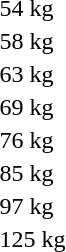<table>
<tr>
<td>54 kg</td>
<td></td>
<td></td>
<td></td>
</tr>
<tr>
<td>58 kg</td>
<td></td>
<td></td>
<td></td>
</tr>
<tr>
<td>63 kg</td>
<td></td>
<td></td>
<td></td>
</tr>
<tr>
<td>69 kg</td>
<td></td>
<td></td>
<td></td>
</tr>
<tr>
<td>76 kg</td>
<td></td>
<td></td>
<td></td>
</tr>
<tr>
<td>85 kg</td>
<td></td>
<td></td>
<td></td>
</tr>
<tr>
<td>97 kg</td>
<td></td>
<td></td>
<td></td>
</tr>
<tr>
<td>125 kg</td>
<td></td>
<td></td>
<td></td>
</tr>
<tr>
</tr>
</table>
